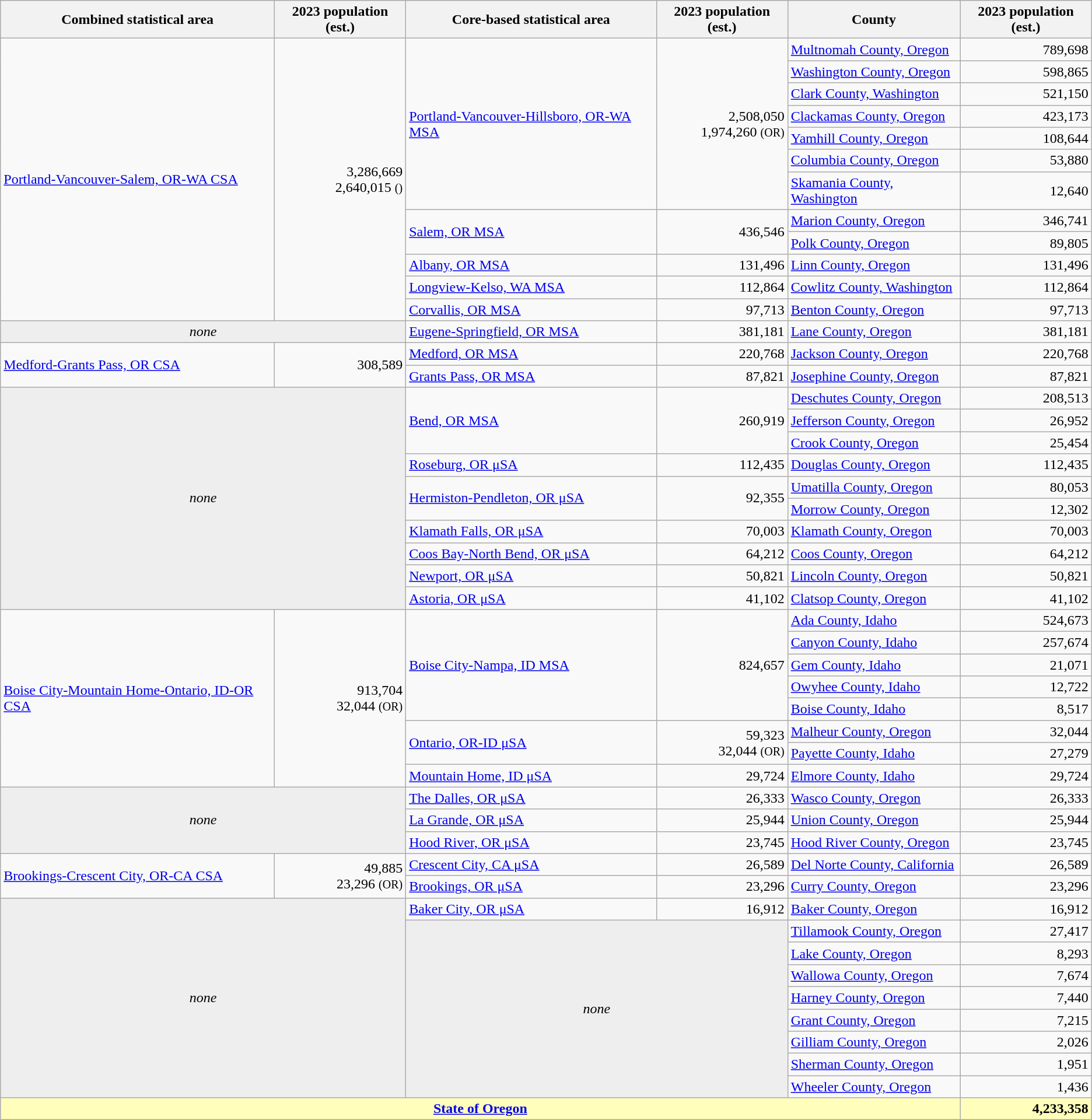<table class=wikitable>
<tr>
<th>Combined statistical area</th>
<th>2023 population (est.)</th>
<th>Core-based statistical area</th>
<th>2023 population (est.)</th>
<th>County</th>
<th>2023 population (est.)</th>
</tr>
<tr>
<td rowspan=12><a href='#'><span>Portland-Vancouver-Salem, OR-WA CSA</span></a></td>
<td rowspan=12 align=right><span>3,286,669</span><br>2,640,015 <small>()</small></td>
<td rowspan=7><a href='#'><span>Portland-Vancouver-Hillsboro, OR-WA MSA</span></a></td>
<td rowspan=7 align=right><span>2,508,050</span><br>1,974,260 <small>(OR)</small></td>
<td><a href='#'>Multnomah County, Oregon</a></td>
<td align=right>789,698</td>
</tr>
<tr>
<td><a href='#'>Washington County, Oregon</a></td>
<td align=right>598,865</td>
</tr>
<tr>
<td><a href='#'><span>Clark County, Washington</span></a></td>
<td align=right><span>521,150</span></td>
</tr>
<tr>
<td><a href='#'>Clackamas County, Oregon</a></td>
<td align=right>423,173</td>
</tr>
<tr>
<td><a href='#'>Yamhill County, Oregon</a></td>
<td align=right>108,644</td>
</tr>
<tr>
<td><a href='#'>Columbia County, Oregon</a></td>
<td align=right>53,880</td>
</tr>
<tr>
<td><a href='#'><span>Skamania County, Washington</span></a></td>
<td align=right><span>12,640</span></td>
</tr>
<tr>
<td rowspan=2><a href='#'>Salem, OR MSA</a></td>
<td rowspan=2 align=right>436,546</td>
<td><a href='#'>Marion County, Oregon</a></td>
<td align=right>346,741</td>
</tr>
<tr>
<td><a href='#'>Polk County, Oregon</a></td>
<td align=right>89,805</td>
</tr>
<tr>
<td rowspan=1><a href='#'>Albany, OR MSA</a></td>
<td rowspan=1 align=right>131,496</td>
<td><a href='#'>Linn County, Oregon</a></td>
<td align=right>131,496</td>
</tr>
<tr>
<td rowspan=1><a href='#'><span>Longview-Kelso, WA MSA</span></a></td>
<td rowspan=1 align=right><span>112,864</span></td>
<td><a href='#'><span>Cowlitz County, Washington</span></a></td>
<td align=right><span>112,864</span></td>
</tr>
<tr>
<td rowspan=1><a href='#'>Corvallis, OR MSA</a></td>
<td rowspan=1 align=right>97,713</td>
<td><a href='#'>Benton County, Oregon</a></td>
<td align=right>97,713</td>
</tr>
<tr>
<td rowspan=1 colspan=2 align=center bgcolor=#EEEEEE><em>none</em></td>
<td rowspan=1><a href='#'>Eugene-Springfield, OR MSA</a></td>
<td rowspan=1 align=right>381,181</td>
<td><a href='#'>Lane County, Oregon</a></td>
<td align=right>381,181</td>
</tr>
<tr>
<td rowspan=2><a href='#'>Medford-Grants Pass, OR CSA</a></td>
<td rowspan=2 align=right>308,589</td>
<td rowspan=1><a href='#'>Medford, OR MSA</a></td>
<td rowspan=1 align=right>220,768</td>
<td><a href='#'>Jackson County, Oregon</a></td>
<td align=right>220,768</td>
</tr>
<tr>
<td rowspan=1><a href='#'>Grants Pass, OR MSA</a></td>
<td rowspan=1 align=right>87,821</td>
<td><a href='#'>Josephine County, Oregon</a></td>
<td align=right>87,821</td>
</tr>
<tr>
<td rowspan=10 colspan=2 align=center bgcolor=#EEEEEE><em>none</em></td>
<td rowspan=3><a href='#'>Bend, OR MSA</a></td>
<td rowspan=3 align=right>260,919</td>
<td><a href='#'>Deschutes County, Oregon</a></td>
<td align=right>208,513</td>
</tr>
<tr>
<td><a href='#'>Jefferson County, Oregon</a></td>
<td align=right>26,952</td>
</tr>
<tr>
<td><a href='#'>Crook County, Oregon</a></td>
<td align=right>25,454</td>
</tr>
<tr>
<td rowspan=1><a href='#'>Roseburg, OR μSA</a></td>
<td rowspan=1 align=right>112,435</td>
<td><a href='#'>Douglas County, Oregon</a></td>
<td align=right>112,435</td>
</tr>
<tr>
<td rowspan=2><a href='#'>Hermiston-Pendleton, OR μSA</a></td>
<td rowspan=2 align=right>92,355</td>
<td><a href='#'>Umatilla County, Oregon</a></td>
<td align=right>80,053</td>
</tr>
<tr>
<td><a href='#'>Morrow County, Oregon</a></td>
<td align=right>12,302</td>
</tr>
<tr>
<td rowspan=1><a href='#'>Klamath Falls, OR μSA</a></td>
<td rowspan=1 align=right>70,003</td>
<td><a href='#'>Klamath County, Oregon</a></td>
<td align=right>70,003</td>
</tr>
<tr>
<td rowspan=1><a href='#'>Coos Bay-North Bend, OR μSA</a></td>
<td rowspan=1 align=right>64,212</td>
<td><a href='#'>Coos County, Oregon</a></td>
<td align=right>64,212</td>
</tr>
<tr>
<td rowspan=1><a href='#'>Newport, OR μSA</a></td>
<td rowspan=1 align=right>50,821</td>
<td><a href='#'>Lincoln County, Oregon</a></td>
<td align=right>50,821</td>
</tr>
<tr>
<td rowspan=1><a href='#'>Astoria, OR μSA</a></td>
<td rowspan=1 align=right>41,102</td>
<td><a href='#'>Clatsop County, Oregon</a></td>
<td align=right>41,102</td>
</tr>
<tr>
<td rowspan=8><a href='#'><span>Boise City-Mountain Home-Ontario, ID-OR CSA</span></a></td>
<td rowspan=8 align=right><span>913,704</span><br>32,044 <small>(OR)</small></td>
<td rowspan=5><a href='#'><span>Boise City-Nampa, ID MSA</span></a></td>
<td rowspan=5 align=right><span>824,657</span></td>
<td><a href='#'><span>Ada County, Idaho</span></a></td>
<td align=right><span>524,673</span></td>
</tr>
<tr>
<td><a href='#'><span>Canyon County, Idaho</span></a></td>
<td align=right><span>257,674</span></td>
</tr>
<tr>
<td><a href='#'><span>Gem County, Idaho</span></a></td>
<td align=right><span>21,071</span></td>
</tr>
<tr>
<td><a href='#'><span>Owyhee County, Idaho</span></a></td>
<td align=right><span>12,722</span></td>
</tr>
<tr>
<td><a href='#'><span>Boise County, Idaho</span></a></td>
<td align=right><span>8,517</span></td>
</tr>
<tr>
<td rowspan=2><a href='#'><span>Ontario, OR-ID μSA</span></a></td>
<td rowspan=2 align=right><span>59,323</span><br>32,044 <small>(OR)</small></td>
<td><a href='#'>Malheur County, Oregon</a></td>
<td align=right>32,044</td>
</tr>
<tr>
<td><a href='#'><span>Payette County, Idaho</span></a></td>
<td align=right><span>27,279</span></td>
</tr>
<tr>
<td rowspan=1><a href='#'><span>Mountain Home, ID μSA</span></a></td>
<td rowspan=1 align=right><span>29,724</span></td>
<td><a href='#'><span>Elmore County, Idaho</span></a></td>
<td align=right><span>29,724</span></td>
</tr>
<tr>
<td rowspan=3 colspan=2 align=center bgcolor=#EEEEEE><em>none</em></td>
<td rowspan=1><a href='#'>The Dalles, OR μSA</a></td>
<td rowspan=1 align=right>26,333</td>
<td><a href='#'>Wasco County, Oregon</a></td>
<td align=right>26,333</td>
</tr>
<tr>
<td rowspan=1><a href='#'>La Grande, OR μSA</a></td>
<td rowspan=1 align=right>25,944</td>
<td><a href='#'>Union County, Oregon</a></td>
<td align=right>25,944</td>
</tr>
<tr>
<td rowspan=1><a href='#'>Hood River, OR μSA</a></td>
<td rowspan=1 align=right>23,745</td>
<td><a href='#'>Hood River County, Oregon</a></td>
<td align=right>23,745</td>
</tr>
<tr>
<td rowspan=2><a href='#'><span>Brookings-Crescent City, OR-CA CSA</span></a></td>
<td rowspan=2 align=right><span>49,885</span><br>23,296 <small>(OR)</small></td>
<td><a href='#'><span>Crescent City, CA μSA</span></a></td>
<td align=right><span>26,589</span></td>
<td><a href='#'><span>Del Norte County, California</span></a></td>
<td align=right><span>26,589</span></td>
</tr>
<tr>
<td rowspan=1><a href='#'>Brookings, OR μSA</a></td>
<td rowspan=1 align=right>23,296</td>
<td><a href='#'>Curry County, Oregon</a></td>
<td align=right>23,296</td>
</tr>
<tr>
<td rowspan=9 colspan=2 align=center bgcolor=#EEEEEE><em>none</em></td>
<td><a href='#'>Baker City, OR μSA</a></td>
<td align=right>16,912</td>
<td><a href='#'>Baker County, Oregon</a></td>
<td align=right>16,912</td>
</tr>
<tr>
<td rowspan=8 colspan=2 align=center bgcolor=#EEEEEE><em>none</em></td>
<td><a href='#'>Tillamook County, Oregon</a></td>
<td align=right>27,417</td>
</tr>
<tr>
<td><a href='#'>Lake County, Oregon</a></td>
<td align=right>8,293</td>
</tr>
<tr>
<td><a href='#'>Wallowa County, Oregon</a></td>
<td align=right>7,674</td>
</tr>
<tr>
<td><a href='#'>Harney County, Oregon</a></td>
<td align=right>7,440</td>
</tr>
<tr>
<td><a href='#'>Grant County, Oregon</a></td>
<td align=right>7,215</td>
</tr>
<tr>
<td><a href='#'>Gilliam County, Oregon</a></td>
<td align=right>2,026</td>
</tr>
<tr>
<td><a href='#'>Sherman County, Oregon</a></td>
<td align=right>1,951</td>
</tr>
<tr>
<td><a href='#'>Wheeler County, Oregon</a></td>
<td align=right>1,436</td>
</tr>
<tr style="font-weight:bold;" bgcolor=#FFFFBB>
<td colspan=5 align=center><a href='#'>State of Oregon</a></td>
<td align=right>4,233,358</td>
</tr>
</table>
